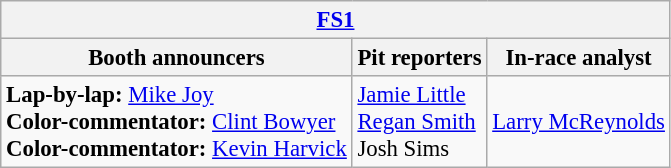<table class="wikitable" style="font-size: 95%;">
<tr>
<th colspan="3"><a href='#'>FS1</a></th>
</tr>
<tr>
<th>Booth announcers</th>
<th>Pit reporters</th>
<th>In-race analyst</th>
</tr>
<tr>
<td><strong>Lap-by-lap:</strong> <a href='#'>Mike Joy</a><br><strong>Color-commentator:</strong> <a href='#'>Clint Bowyer</a><br><strong>Color-commentator:</strong> <a href='#'>Kevin Harvick</a></td>
<td><a href='#'>Jamie Little</a><br><a href='#'>Regan Smith</a><br>Josh Sims</td>
<td><a href='#'>Larry McReynolds</a></td>
</tr>
</table>
